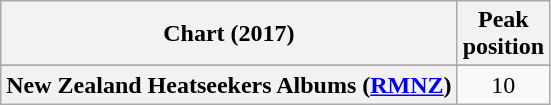<table class="wikitable sortable plainrowheaders" style="text-align:center">
<tr>
<th scope="col">Chart (2017)</th>
<th scope="col">Peak<br> position</th>
</tr>
<tr>
</tr>
<tr>
<th scope="row">New Zealand Heatseekers Albums (<a href='#'>RMNZ</a>)</th>
<td>10</td>
</tr>
</table>
